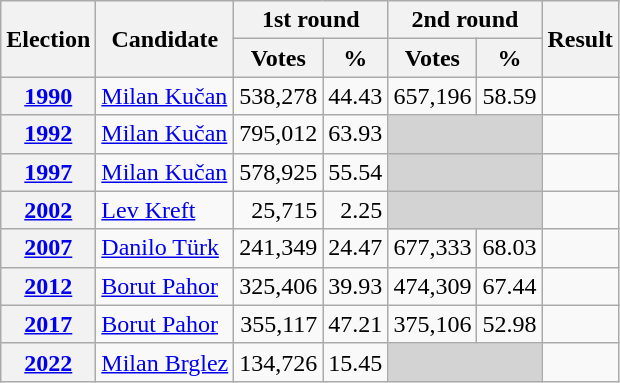<table class=wikitable style=text-align:right>
<tr>
<th rowspan=2>Election</th>
<th rowspan=2>Candidate</th>
<th colspan=2>1st round</th>
<th colspan=2>2nd round</th>
<th rowspan=2>Result</th>
</tr>
<tr>
<th>Votes</th>
<th>%</th>
<th>Votes</th>
<th>%</th>
</tr>
<tr>
<th><a href='#'>1990</a></th>
<td align=left><a href='#'>Milan Kučan</a></td>
<td>538,278</td>
<td>44.43</td>
<td>657,196</td>
<td>58.59</td>
<td></td>
</tr>
<tr>
<th><a href='#'>1992</a></th>
<td align=left><a href='#'>Milan Kučan</a></td>
<td>795,012</td>
<td>63.93</td>
<td bgcolor=lightgrey colspan=2></td>
<td></td>
</tr>
<tr>
<th><a href='#'>1997</a></th>
<td align=left><a href='#'>Milan Kučan</a></td>
<td>578,925</td>
<td>55.54</td>
<td bgcolor=lightgrey colspan=2></td>
<td></td>
</tr>
<tr>
<th><a href='#'>2002</a></th>
<td align=left><a href='#'>Lev Kreft</a></td>
<td>25,715</td>
<td>2.25</td>
<td bgcolor=lightgrey colspan=2></td>
<td></td>
</tr>
<tr>
<th><a href='#'>2007</a></th>
<td align=left><a href='#'>Danilo Türk</a></td>
<td>241,349</td>
<td>24.47</td>
<td>677,333</td>
<td>68.03</td>
<td></td>
</tr>
<tr>
<th><a href='#'>2012</a></th>
<td align=left><a href='#'>Borut Pahor</a></td>
<td>325,406</td>
<td>39.93</td>
<td>474,309</td>
<td>67.44</td>
<td></td>
</tr>
<tr>
<th><a href='#'>2017</a></th>
<td align=left><a href='#'>Borut Pahor</a></td>
<td>355,117</td>
<td>47.21</td>
<td>375,106</td>
<td>52.98</td>
<td></td>
</tr>
<tr>
<th><a href='#'>2022</a></th>
<td align=left><a href='#'>Milan Brglez</a></td>
<td>134,726</td>
<td>15.45</td>
<td bgcolor=lightgrey colspan=2></td>
<td></td>
</tr>
</table>
